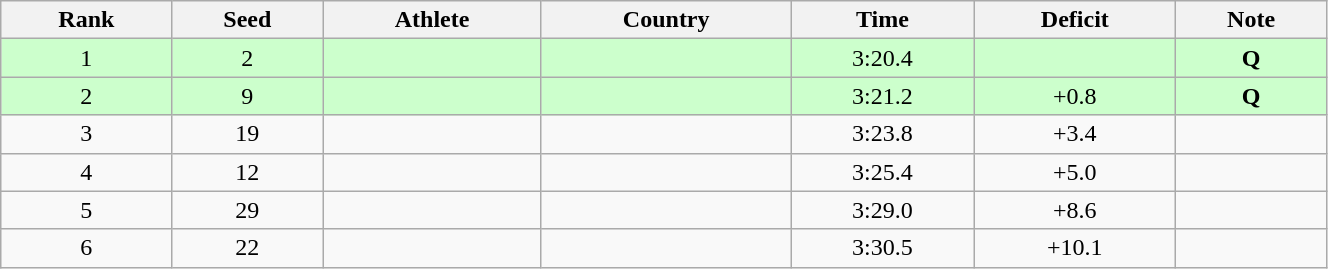<table class="wikitable sortable" style="text-align:center" width=70%>
<tr>
<th>Rank</th>
<th>Seed</th>
<th>Athlete</th>
<th>Country</th>
<th>Time</th>
<th>Deficit</th>
<th>Note</th>
</tr>
<tr bgcolor=ccffcc>
<td>1</td>
<td>2</td>
<td align=left></td>
<td align=left></td>
<td>3:20.4</td>
<td></td>
<td><strong>Q</strong></td>
</tr>
<tr bgcolor=ccffcc>
<td>2</td>
<td>9</td>
<td align=left></td>
<td align=left></td>
<td>3:21.2</td>
<td>+0.8</td>
<td><strong>Q</strong></td>
</tr>
<tr>
<td>3</td>
<td>19</td>
<td align=left></td>
<td align=left></td>
<td>3:23.8</td>
<td>+3.4</td>
<td></td>
</tr>
<tr>
<td>4</td>
<td>12</td>
<td align=left></td>
<td align=left></td>
<td>3:25.4</td>
<td>+5.0</td>
<td></td>
</tr>
<tr>
<td>5</td>
<td>29</td>
<td align=left></td>
<td align=left></td>
<td>3:29.0</td>
<td>+8.6</td>
<td></td>
</tr>
<tr>
<td>6</td>
<td>22</td>
<td align=left></td>
<td align=left></td>
<td>3:30.5</td>
<td>+10.1</td>
<td></td>
</tr>
</table>
